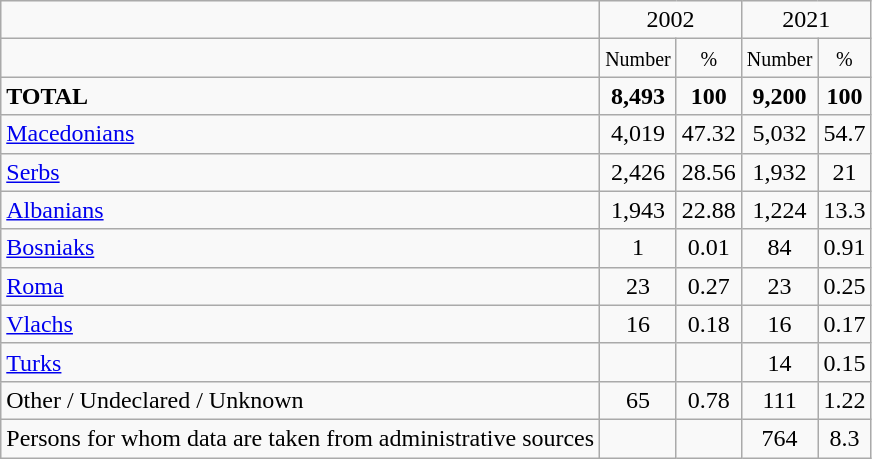<table class="wikitable">
<tr>
<td></td>
<td colspan="2" align="center">2002</td>
<td colspan="2" align="center">2021</td>
</tr>
<tr>
<td></td>
<td align="center"><small>Number</small></td>
<td align="center"><small>%</small></td>
<td align="center"><small>Number</small></td>
<td align="center"><small>%</small></td>
</tr>
<tr>
<td><strong>TOTAL</strong></td>
<td align="center"><strong>8,493</strong></td>
<td align="center"><strong>100</strong></td>
<td align="center"><strong>9,200</strong></td>
<td align="center"><strong>100</strong></td>
</tr>
<tr>
<td><a href='#'>Macedonians</a></td>
<td align="center">4,019</td>
<td align="center">47.32</td>
<td align="center">5,032</td>
<td align="center">54.7</td>
</tr>
<tr>
<td><a href='#'>Serbs</a></td>
<td align="center">2,426</td>
<td align="center">28.56</td>
<td align="center">1,932</td>
<td align="center">21</td>
</tr>
<tr>
<td><a href='#'>Albanians</a></td>
<td align="center">1,943</td>
<td align="center">22.88</td>
<td align="center">1,224</td>
<td align="center">13.3</td>
</tr>
<tr>
<td><a href='#'>Bosniaks</a></td>
<td align="center">1</td>
<td align="center">0.01</td>
<td align="center">84</td>
<td align="center">0.91</td>
</tr>
<tr>
<td><a href='#'>Roma</a></td>
<td align="center">23</td>
<td align="center">0.27</td>
<td align="center">23</td>
<td align="center">0.25</td>
</tr>
<tr>
<td><a href='#'>Vlachs</a></td>
<td align="center">16</td>
<td align="center">0.18</td>
<td align="center">16</td>
<td align="center">0.17</td>
</tr>
<tr>
<td><a href='#'>Turks</a></td>
<td align="center"></td>
<td align="center"></td>
<td align="center">14</td>
<td align="center">0.15</td>
</tr>
<tr>
<td>Other / Undeclared / Unknown</td>
<td align="center">65</td>
<td align="center">0.78</td>
<td align="center">111</td>
<td align="center">1.22</td>
</tr>
<tr>
<td>Persons for whom data are taken from administrative sources</td>
<td align="center"></td>
<td align="center"></td>
<td align="center">764</td>
<td align="center">8.3</td>
</tr>
</table>
